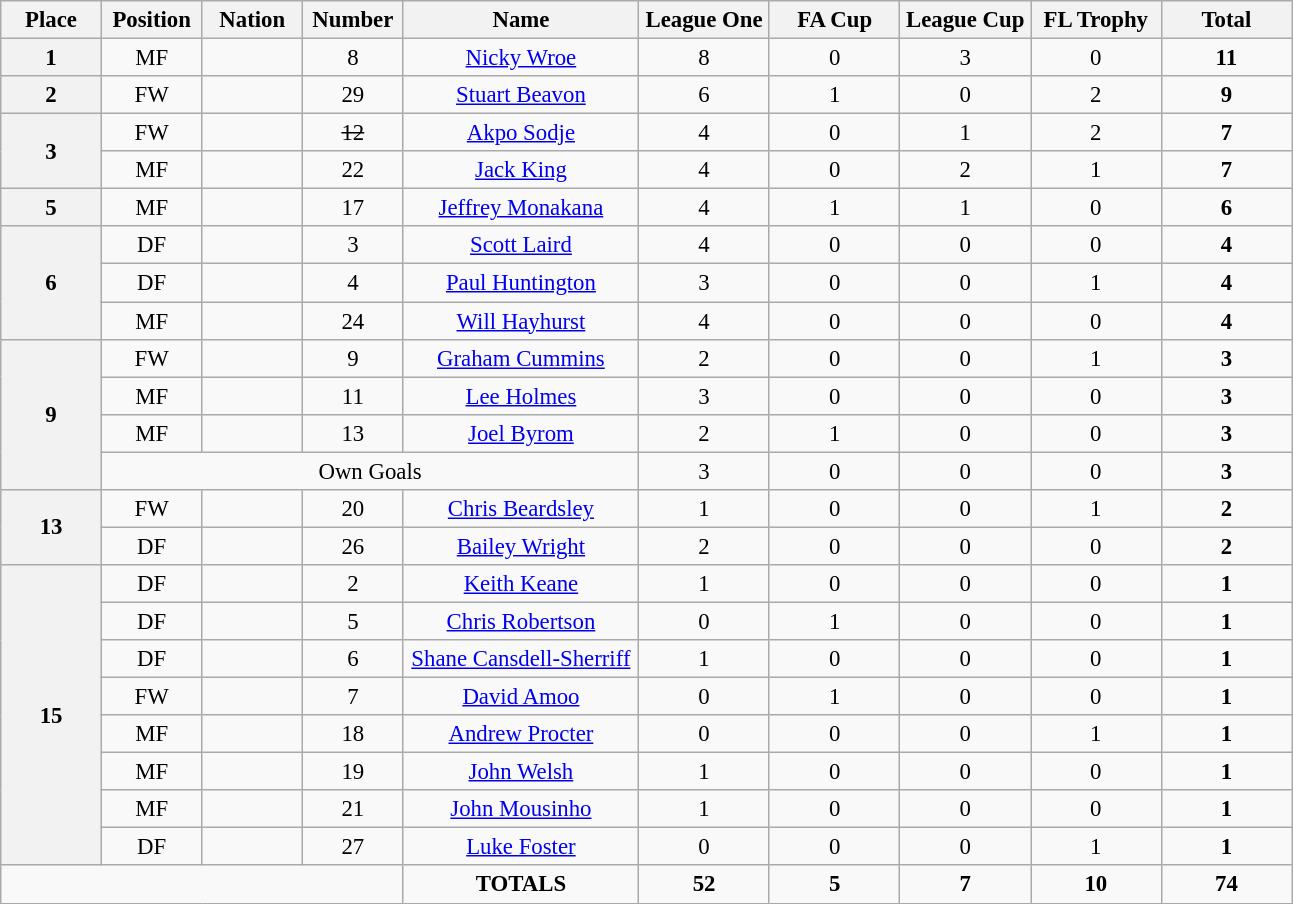<table class="wikitable" style="font-size: 95%; text-align: center;">
<tr>
<th width=60>Place</th>
<th width=60>Position</th>
<th width=60>Nation</th>
<th width=60>Number</th>
<th width=150>Name</th>
<th width=80>League One</th>
<th width=80>FA Cup</th>
<th width=80>League Cup</th>
<th width=80>FL Trophy</th>
<th width=80><strong>Total</strong></th>
</tr>
<tr>
<th>1</th>
<td>MF</td>
<td></td>
<td>8</td>
<td><a href='#'>Nicky Wroe</a></td>
<td>8</td>
<td>0</td>
<td>3</td>
<td>0</td>
<td><strong>11</strong></td>
</tr>
<tr>
<th>2</th>
<td>FW</td>
<td></td>
<td>29</td>
<td><a href='#'>Stuart Beavon</a></td>
<td>6</td>
<td>1</td>
<td>0</td>
<td>2</td>
<td><strong>9</strong></td>
</tr>
<tr>
<th rowspan=2>3</th>
<td>FW</td>
<td></td>
<td><s>12</s></td>
<td><a href='#'>Akpo Sodje</a></td>
<td>4</td>
<td>0</td>
<td>1</td>
<td>2</td>
<td><strong>7</strong></td>
</tr>
<tr>
<td>MF</td>
<td></td>
<td>22</td>
<td><a href='#'>Jack King</a></td>
<td>4</td>
<td>0</td>
<td>2</td>
<td>1</td>
<td><strong>7</strong></td>
</tr>
<tr>
<th>5</th>
<td>MF</td>
<td></td>
<td>17</td>
<td><a href='#'>Jeffrey Monakana</a></td>
<td>4</td>
<td>1</td>
<td>1</td>
<td>0</td>
<td><strong>6</strong></td>
</tr>
<tr>
<th rowspan=3>6</th>
<td>DF</td>
<td></td>
<td>3</td>
<td><a href='#'>Scott Laird</a></td>
<td>4</td>
<td>0</td>
<td>0</td>
<td>0</td>
<td><strong>4</strong></td>
</tr>
<tr>
<td>DF</td>
<td></td>
<td>4</td>
<td><a href='#'>Paul Huntington</a></td>
<td>3</td>
<td>0</td>
<td>0</td>
<td>1</td>
<td><strong>4</strong></td>
</tr>
<tr>
<td>MF</td>
<td></td>
<td>24</td>
<td><a href='#'>Will Hayhurst</a></td>
<td>4</td>
<td>0</td>
<td>0</td>
<td>0</td>
<td><strong>4</strong></td>
</tr>
<tr>
<th rowspan=4>9</th>
<td>FW</td>
<td></td>
<td>9</td>
<td><a href='#'>Graham Cummins</a></td>
<td>2</td>
<td>0</td>
<td>0</td>
<td>1</td>
<td><strong>3</strong></td>
</tr>
<tr>
<td>MF</td>
<td></td>
<td>11</td>
<td><a href='#'>Lee Holmes</a></td>
<td>3</td>
<td>0</td>
<td>0</td>
<td>0</td>
<td><strong>3</strong></td>
</tr>
<tr>
<td>MF</td>
<td></td>
<td>13</td>
<td><a href='#'>Joel Byrom</a></td>
<td>2</td>
<td>1</td>
<td>0</td>
<td>0</td>
<td><strong>3</strong></td>
</tr>
<tr>
<td colspan="4">Own Goals</td>
<td>3</td>
<td>0</td>
<td>0</td>
<td>0</td>
<td><strong>3</strong></td>
</tr>
<tr>
<th rowspan=2>13</th>
<td>FW</td>
<td></td>
<td>20</td>
<td><a href='#'>Chris Beardsley</a></td>
<td>1</td>
<td>0</td>
<td>0</td>
<td>1</td>
<td><strong>2</strong></td>
</tr>
<tr>
<td>DF</td>
<td></td>
<td>26</td>
<td><a href='#'>Bailey Wright</a></td>
<td>2</td>
<td>0</td>
<td>0</td>
<td>0</td>
<td><strong>2</strong></td>
</tr>
<tr>
<th rowspan=8>15</th>
<td>DF</td>
<td></td>
<td>2</td>
<td><a href='#'>Keith Keane</a></td>
<td>1</td>
<td>0</td>
<td>0</td>
<td>0</td>
<td><strong>1</strong></td>
</tr>
<tr>
<td>DF</td>
<td></td>
<td>5</td>
<td><a href='#'>Chris Robertson</a></td>
<td>0</td>
<td>1</td>
<td>0</td>
<td>0</td>
<td><strong>1</strong></td>
</tr>
<tr>
<td>DF</td>
<td></td>
<td>6</td>
<td><a href='#'>Shane Cansdell-Sherriff</a></td>
<td>1</td>
<td>0</td>
<td>0</td>
<td>0</td>
<td><strong>1</strong></td>
</tr>
<tr>
<td>FW</td>
<td></td>
<td>7</td>
<td><a href='#'>David Amoo</a></td>
<td>0</td>
<td>1</td>
<td>0</td>
<td>0</td>
<td><strong>1</strong></td>
</tr>
<tr>
<td>MF</td>
<td></td>
<td>18</td>
<td><a href='#'>Andrew Procter</a></td>
<td>0</td>
<td>0</td>
<td>0</td>
<td>1</td>
<td><strong>1</strong></td>
</tr>
<tr>
<td>MF</td>
<td></td>
<td>19</td>
<td><a href='#'>John Welsh</a></td>
<td>1</td>
<td>0</td>
<td>0</td>
<td>0</td>
<td><strong>1</strong></td>
</tr>
<tr>
<td>MF</td>
<td></td>
<td>21</td>
<td><a href='#'>John Mousinho</a></td>
<td>1</td>
<td>0</td>
<td>0</td>
<td>0</td>
<td><strong>1</strong></td>
</tr>
<tr>
<td>DF</td>
<td></td>
<td>27</td>
<td><a href='#'>Luke Foster</a></td>
<td>0</td>
<td>0</td>
<td>0</td>
<td>1</td>
<td><strong>1</strong></td>
</tr>
<tr>
<td colspan="4"></td>
<td><strong>TOTALS</strong></td>
<td><strong>52</strong></td>
<td><strong>5</strong></td>
<td><strong>7</strong></td>
<td><strong>10</strong></td>
<td><strong>74</strong></td>
</tr>
</table>
